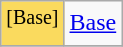<table class="wikitable">
<tr>
<td style="background:#fada5e; text-align:center;"><sup>[Base]</sup></td>
<td><a href='#'>Base</a></td>
</tr>
<tr>
</tr>
</table>
